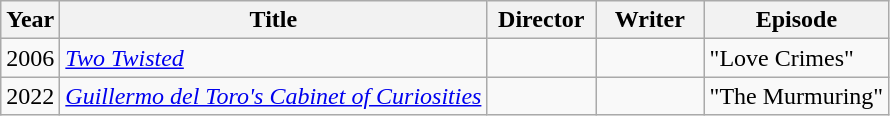<table class="wikitable">
<tr>
<th>Year</th>
<th>Title</th>
<th width=65>Director</th>
<th width=65>Writer</th>
<th>Episode</th>
</tr>
<tr>
<td>2006</td>
<td style="text-align:left"><em><a href='#'>Two Twisted</a></em></td>
<td></td>
<td></td>
<td>"Love Crimes"</td>
</tr>
<tr>
<td>2022</td>
<td style="text-align:left"><em><a href='#'>Guillermo del Toro's Cabinet of Curiosities</a></em></td>
<td></td>
<td></td>
<td>"The Murmuring"</td>
</tr>
</table>
